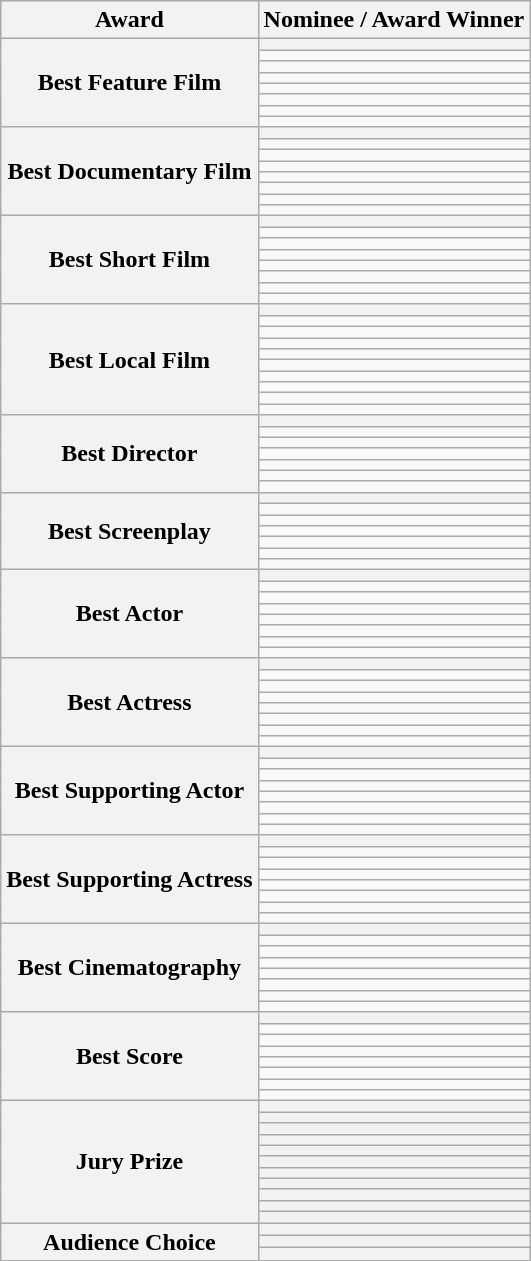<table role="presentation" class="wikitable mw-collapsible mw-collapsed">
<tr>
<th>Award</th>
<th>Nominee / Award Winner</th>
</tr>
<tr>
<th rowspan="8">Best Feature Film</th>
<th></th>
</tr>
<tr>
<td></td>
</tr>
<tr>
<td></td>
</tr>
<tr>
<td></td>
</tr>
<tr>
<td></td>
</tr>
<tr>
<td></td>
</tr>
<tr>
<td></td>
</tr>
<tr>
<td></td>
</tr>
<tr>
<th rowspan="8">Best Documentary Film</th>
<th></th>
</tr>
<tr>
<td></td>
</tr>
<tr>
<td></td>
</tr>
<tr>
<td></td>
</tr>
<tr>
<td></td>
</tr>
<tr>
<td></td>
</tr>
<tr>
<td></td>
</tr>
<tr>
<td></td>
</tr>
<tr>
<th rowspan="8">Best Short Film</th>
<th></th>
</tr>
<tr>
<td></td>
</tr>
<tr>
<td></td>
</tr>
<tr>
<td></td>
</tr>
<tr>
<td></td>
</tr>
<tr>
<td></td>
</tr>
<tr>
<td></td>
</tr>
<tr>
<td></td>
</tr>
<tr>
<th rowspan="10">Best Local Film</th>
<th></th>
</tr>
<tr>
<td></td>
</tr>
<tr>
<td></td>
</tr>
<tr>
<td></td>
</tr>
<tr>
<td></td>
</tr>
<tr>
<td></td>
</tr>
<tr>
<td></td>
</tr>
<tr>
<td></td>
</tr>
<tr>
<td></td>
</tr>
<tr>
<td></td>
</tr>
<tr>
<th rowspan="7">Best Director</th>
<th></th>
</tr>
<tr>
<td></td>
</tr>
<tr>
<td></td>
</tr>
<tr>
<td></td>
</tr>
<tr>
<td></td>
</tr>
<tr>
<td></td>
</tr>
<tr>
<td></td>
</tr>
<tr>
<th rowspan="7">Best Screenplay</th>
<th></th>
</tr>
<tr>
<td></td>
</tr>
<tr>
<td></td>
</tr>
<tr>
<td></td>
</tr>
<tr>
<td></td>
</tr>
<tr>
<td></td>
</tr>
<tr>
<td></td>
</tr>
<tr>
<th rowspan="8">Best Actor</th>
<th></th>
</tr>
<tr>
<td></td>
</tr>
<tr>
<td></td>
</tr>
<tr>
<td></td>
</tr>
<tr>
<td></td>
</tr>
<tr>
<td></td>
</tr>
<tr>
<td></td>
</tr>
<tr>
<td></td>
</tr>
<tr>
<th rowspan="8">Best Actress</th>
<th></th>
</tr>
<tr>
<td></td>
</tr>
<tr>
<td></td>
</tr>
<tr>
<td></td>
</tr>
<tr>
<td></td>
</tr>
<tr>
<td></td>
</tr>
<tr>
<td></td>
</tr>
<tr>
<td></td>
</tr>
<tr>
<th rowspan="8">Best Supporting Actor</th>
<th></th>
</tr>
<tr>
<td></td>
</tr>
<tr>
<td></td>
</tr>
<tr>
<td></td>
</tr>
<tr>
<td></td>
</tr>
<tr>
<td></td>
</tr>
<tr>
<td></td>
</tr>
<tr>
<td></td>
</tr>
<tr>
<th rowspan="8">Best Supporting Actress</th>
<th></th>
</tr>
<tr>
<td></td>
</tr>
<tr>
<td></td>
</tr>
<tr>
<td></td>
</tr>
<tr>
<td></td>
</tr>
<tr>
<td></td>
</tr>
<tr>
<td></td>
</tr>
<tr>
<td></td>
</tr>
<tr>
<th rowspan="8">Best Cinematography</th>
<th></th>
</tr>
<tr>
<td></td>
</tr>
<tr>
<td></td>
</tr>
<tr>
<td></td>
</tr>
<tr>
<td></td>
</tr>
<tr>
<td></td>
</tr>
<tr>
<td></td>
</tr>
<tr>
<td></td>
</tr>
<tr>
<th rowspan="8">Best Score</th>
<th></th>
</tr>
<tr>
<td></td>
</tr>
<tr>
<td></td>
</tr>
<tr>
<td></td>
</tr>
<tr>
<td></td>
</tr>
<tr>
<td></td>
</tr>
<tr>
<td></td>
</tr>
<tr>
<td></td>
</tr>
<tr>
<th rowspan="11">Jury Prize</th>
<th></th>
</tr>
<tr>
<th></th>
</tr>
<tr>
<th></th>
</tr>
<tr>
<th></th>
</tr>
<tr>
<th></th>
</tr>
<tr>
<th></th>
</tr>
<tr>
<th></th>
</tr>
<tr>
<th></th>
</tr>
<tr>
<th></th>
</tr>
<tr>
<th></th>
</tr>
<tr>
<th></th>
</tr>
<tr>
<th rowspan="3">Audience Choice</th>
<th></th>
</tr>
<tr>
<th></th>
</tr>
<tr>
<th></th>
</tr>
</table>
